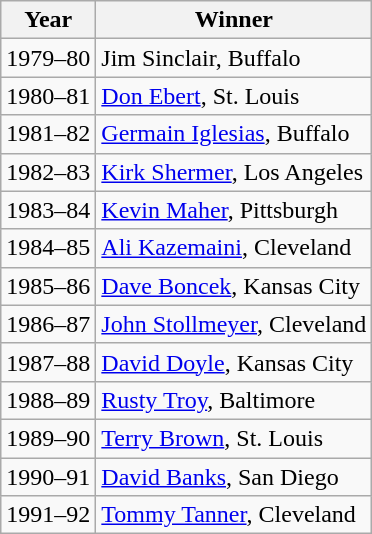<table class="wikitable">
<tr>
<th>Year</th>
<th>Winner</th>
</tr>
<tr>
<td>1979–80</td>
<td>Jim Sinclair, Buffalo</td>
</tr>
<tr>
<td>1980–81</td>
<td><a href='#'>Don Ebert</a>, St. Louis</td>
</tr>
<tr>
<td>1981–82</td>
<td><a href='#'>Germain Iglesias</a>, Buffalo</td>
</tr>
<tr>
<td>1982–83</td>
<td><a href='#'>Kirk Shermer</a>, Los Angeles</td>
</tr>
<tr>
<td>1983–84</td>
<td><a href='#'>Kevin Maher</a>, Pittsburgh</td>
</tr>
<tr>
<td>1984–85</td>
<td><a href='#'>Ali Kazemaini</a>, Cleveland</td>
</tr>
<tr>
<td>1985–86</td>
<td><a href='#'>Dave Boncek</a>, Kansas City</td>
</tr>
<tr>
<td>1986–87</td>
<td><a href='#'>John Stollmeyer</a>, Cleveland</td>
</tr>
<tr>
<td>1987–88</td>
<td><a href='#'>David Doyle</a>, Kansas City</td>
</tr>
<tr>
<td>1988–89</td>
<td><a href='#'>Rusty Troy</a>, Baltimore</td>
</tr>
<tr>
<td>1989–90</td>
<td><a href='#'>Terry Brown</a>, St. Louis</td>
</tr>
<tr>
<td>1990–91</td>
<td><a href='#'>David Banks</a>, San Diego</td>
</tr>
<tr>
<td>1991–92</td>
<td><a href='#'>Tommy Tanner</a>, Cleveland</td>
</tr>
</table>
